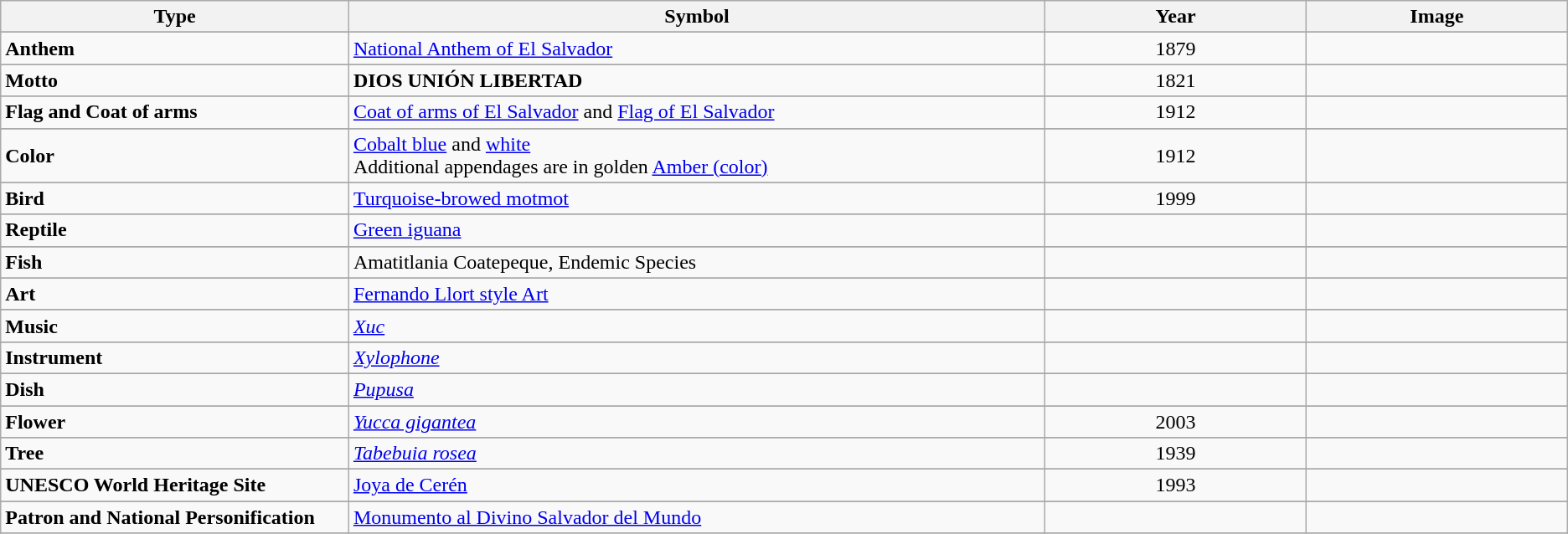<table class="wikitable">
<tr>
<th width="20%">Type</th>
<th width="40%">Symbol</th>
<th width="15%">Year</th>
<th width="15%">Image</th>
</tr>
<tr>
</tr>
<tr>
<td><strong>Anthem</strong></td>
<td><a href='#'>National Anthem of El Salvador</a><br></td>
<td align="center">1879</td>
<td align="center"><em></em></td>
</tr>
<tr>
</tr>
<tr>
<td><strong>Motto</strong></td>
<td><strong>DIOS UNIÓN LIBERTAD</strong><br></td>
<td align="center">1821</td>
<td align="center"><em></em></td>
</tr>
<tr>
</tr>
<tr>
<td><strong>Flag and Coat of arms</strong></td>
<td><a href='#'>Coat of arms of El Salvador</a> and <a href='#'>Flag of El Salvador</a><br></td>
<td align="center">1912</td>
<td align="center"><em></em></td>
</tr>
<tr>
</tr>
<tr>
<td><strong>Color</strong></td>
<td><a href='#'>Cobalt blue</a> and <a href='#'>white</a><br>Additional appendages are in golden <a href='#'>Amber (color)</a><br></td>
<td align="center">1912</td>
<td align="center"><em></em> <em></em></td>
</tr>
<tr>
</tr>
<tr>
<td><strong>Bird</strong></td>
<td><a href='#'>Turquoise-browed motmot</a><br></td>
<td align="center">1999</td>
<td align="center"><em></em></td>
</tr>
<tr>
</tr>
<tr>
<td><strong>Reptile</strong></td>
<td><a href='#'>Green iguana</a><br></td>
<td align="center"></td>
<td align="center"><em></em></td>
</tr>
<tr>
</tr>
<tr>
<td><strong>Fish</strong></td>
<td>Amatitlania Coatepeque, Endemic Species<br></td>
<td align="center"></td>
<td align="center"><em></em></td>
</tr>
<tr>
</tr>
<tr>
<td><strong>Art</strong></td>
<td><a href='#'>Fernando Llort style Art</a><br></td>
<td align="center"></td>
<td align="center"><em></em></td>
</tr>
<tr>
</tr>
<tr>
<td><strong>Music</strong></td>
<td><em><a href='#'>Xuc</a></em><br></td>
<td align="center"></td>
<td align="center"><em></em></td>
</tr>
<tr>
</tr>
<tr>
<td><strong>Instrument</strong></td>
<td><em><a href='#'>Xylophone</a></em><br></td>
<td align="center"></td>
<td align="center"><em></em></td>
</tr>
<tr>
</tr>
<tr>
<td><strong>Dish</strong></td>
<td><em><a href='#'>Pupusa</a></em><br></td>
<td align="center"></td>
<td align="center"><em></em></td>
</tr>
<tr>
</tr>
<tr>
<td><strong>Flower</strong></td>
<td><em><a href='#'>Yucca gigantea</a></em><br></td>
<td align="center">2003</td>
<td align="center"><em></em></td>
</tr>
<tr>
</tr>
<tr>
<td><strong>Tree</strong></td>
<td><em><a href='#'>Tabebuia rosea</a></em><br></td>
<td align="center">1939</td>
<td align="center"><em></em></td>
</tr>
<tr>
</tr>
<tr>
<td><strong>UNESCO World Heritage Site</strong></td>
<td><a href='#'>Joya de Cerén</a><br></td>
<td align="center">1993</td>
<td align="center"><em></em></td>
</tr>
<tr>
</tr>
<tr>
<td><strong>Patron and National Personification</strong></td>
<td><a href='#'>Monumento al Divino Salvador del Mundo</a><br></td>
<td align="center"></td>
<td align="center"><em></em></td>
</tr>
<tr>
</tr>
</table>
